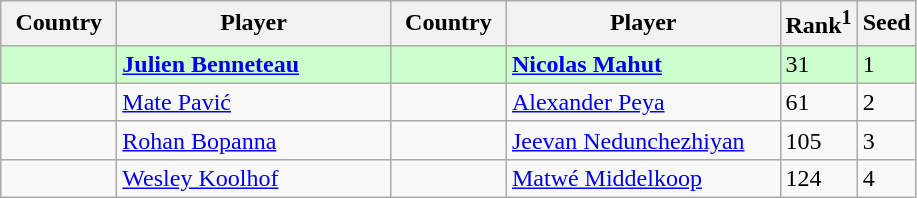<table class="sortable wikitable">
<tr>
<th width="70">Country</th>
<th width="175">Player</th>
<th width="70">Country</th>
<th width="175">Player</th>
<th>Rank<sup>1</sup></th>
<th>Seed</th>
</tr>
<tr style="background:#cfc;">
<td></td>
<td><strong><a href='#'>Julien Benneteau</a></strong></td>
<td></td>
<td><strong><a href='#'>Nicolas Mahut</a></strong></td>
<td>31</td>
<td>1</td>
</tr>
<tr>
<td></td>
<td><a href='#'>Mate Pavić</a></td>
<td></td>
<td><a href='#'>Alexander Peya</a></td>
<td>61</td>
<td>2</td>
</tr>
<tr>
<td></td>
<td><a href='#'>Rohan Bopanna</a></td>
<td></td>
<td><a href='#'>Jeevan Nedunchezhiyan</a></td>
<td>105</td>
<td>3</td>
</tr>
<tr>
<td></td>
<td><a href='#'>Wesley Koolhof</a></td>
<td></td>
<td><a href='#'>Matwé Middelkoop</a></td>
<td>124</td>
<td>4</td>
</tr>
</table>
